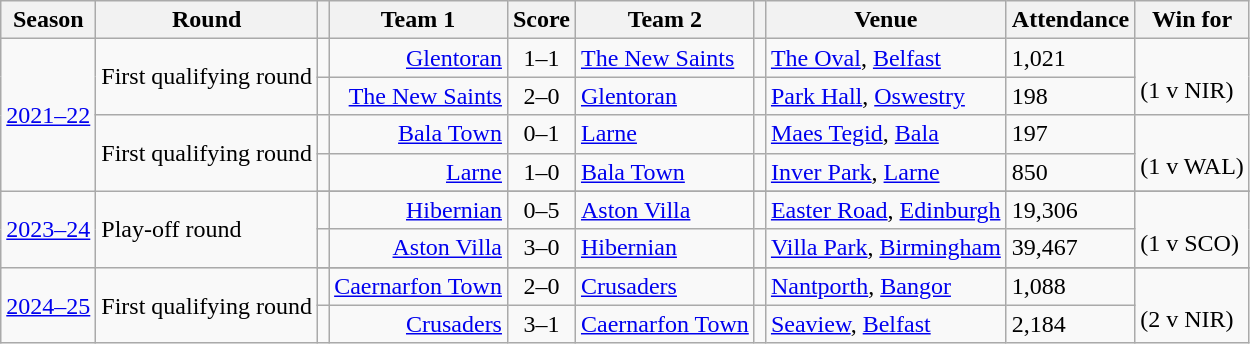<table class="wikitable">
<tr>
<th>Season</th>
<th>Round</th>
<th></th>
<th>Team 1</th>
<th>Score</th>
<th>Team 2</th>
<th></th>
<th>Venue</th>
<th>Attendance</th>
<th>Win for</th>
</tr>
<tr>
<td rowspan=4><a href='#'>2021–22</a></td>
<td rowspan=2>First qualifying round</td>
<td align=center></td>
<td align="right"><a href='#'>Glentoran</a></td>
<td style="text-align:center;">1–1</td>
<td><a href='#'>The New Saints</a></td>
<td align=center></td>
<td><a href='#'>The Oval</a>, <a href='#'>Belfast</a></td>
<td>1,021</td>
<td rowspan=2><br>(1 v NIR)</td>
</tr>
<tr>
<td align=center></td>
<td align="right"><a href='#'>The New Saints</a></td>
<td style="text-align:center;">2–0</td>
<td><a href='#'>Glentoran</a></td>
<td align=center></td>
<td><a href='#'>Park Hall</a>, <a href='#'>Oswestry</a></td>
<td>198</td>
</tr>
<tr>
<td rowspan=2>First qualifying round</td>
<td align=center></td>
<td align="right"><a href='#'>Bala Town</a></td>
<td style="text-align:center;">0–1</td>
<td><a href='#'>Larne</a></td>
<td align=center></td>
<td><a href='#'>Maes Tegid</a>, <a href='#'>Bala</a></td>
<td>197</td>
<td rowspan=2><br>(1 v WAL)</td>
</tr>
<tr>
<td align=center></td>
<td align="right"><a href='#'>Larne</a></td>
<td style="text-align:center;">1–0</td>
<td><a href='#'>Bala Town</a></td>
<td align=center></td>
<td><a href='#'>Inver Park</a>, <a href='#'>Larne</a></td>
<td>850</td>
</tr>
<tr>
<td rowspan=3><a href='#'>2023–24</a></td>
<td rowspan=3>Play-off round</td>
</tr>
<tr>
<td align=center></td>
<td align="right"><a href='#'>Hibernian</a></td>
<td style="text-align:center;">0–5</td>
<td><a href='#'>Aston Villa</a></td>
<td align=center></td>
<td><a href='#'>Easter Road</a>, <a href='#'>Edinburgh</a></td>
<td>19,306</td>
<td rowspan=2><br>(1 v SCO)</td>
</tr>
<tr>
<td align=center></td>
<td align="right"><a href='#'>Aston Villa</a></td>
<td style="text-align:center;">3–0</td>
<td><a href='#'>Hibernian</a></td>
<td align=center></td>
<td><a href='#'>Villa Park</a>, <a href='#'>Birmingham</a></td>
<td>39,467</td>
</tr>
<tr>
<td rowspan=3><a href='#'>2024–25</a></td>
<td rowspan=3>First qualifying round</td>
</tr>
<tr>
<td align=center></td>
<td align="right"><a href='#'>Caernarfon Town</a></td>
<td style="text-align:center;">2–0</td>
<td><a href='#'>Crusaders</a></td>
<td align=center></td>
<td><a href='#'>Nantporth</a>, <a href='#'>Bangor</a></td>
<td>1,088</td>
<td rowspan=2><br>(2 v NIR)</td>
</tr>
<tr>
<td align=center></td>
<td align="right"><a href='#'>Crusaders</a></td>
<td style="text-align:center;">3–1<br><small></small></td>
<td><a href='#'>Caernarfon Town</a></td>
<td align=center></td>
<td><a href='#'>Seaview</a>, <a href='#'>Belfast</a></td>
<td>2,184</td>
</tr>
</table>
